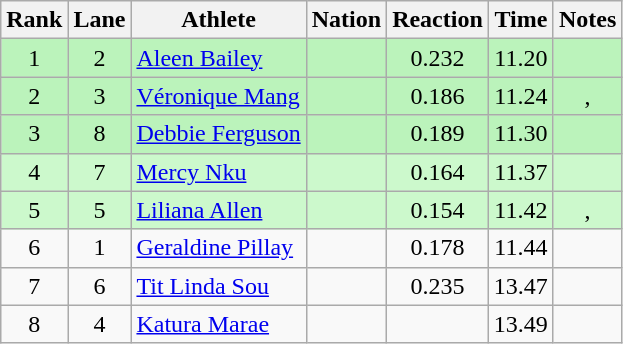<table class="wikitable sortable" style="text-align:center">
<tr>
<th>Rank</th>
<th>Lane</th>
<th>Athlete</th>
<th>Nation</th>
<th>Reaction</th>
<th>Time</th>
<th>Notes</th>
</tr>
<tr bgcolor=#bbf3bb>
<td>1</td>
<td>2</td>
<td align=left><a href='#'>Aleen Bailey</a></td>
<td align=left></td>
<td>0.232</td>
<td>11.20</td>
<td></td>
</tr>
<tr bgcolor=#bbf3bb>
<td>2</td>
<td>3</td>
<td align=left><a href='#'>Véronique Mang</a></td>
<td align=left></td>
<td>0.186</td>
<td>11.24</td>
<td>, </td>
</tr>
<tr bgcolor=#bbf3bb>
<td>3</td>
<td>8</td>
<td align=left><a href='#'>Debbie Ferguson</a></td>
<td align=left></td>
<td>0.189</td>
<td>11.30</td>
<td></td>
</tr>
<tr bgcolor=#ccf9cc>
<td>4</td>
<td>7</td>
<td align=left><a href='#'>Mercy Nku</a></td>
<td align=left></td>
<td>0.164</td>
<td>11.37</td>
<td></td>
</tr>
<tr bgcolor=#ccf9cc>
<td>5</td>
<td>5</td>
<td align=left><a href='#'>Liliana Allen</a></td>
<td align=left></td>
<td>0.154</td>
<td>11.42</td>
<td>, </td>
</tr>
<tr>
<td>6</td>
<td>1</td>
<td align=left><a href='#'>Geraldine Pillay</a></td>
<td align=left></td>
<td>0.178</td>
<td>11.44</td>
<td></td>
</tr>
<tr>
<td>7</td>
<td>6</td>
<td align=left><a href='#'>Tit Linda Sou</a></td>
<td align=left></td>
<td>0.235</td>
<td>13.47</td>
<td></td>
</tr>
<tr>
<td>8</td>
<td>4</td>
<td align=left><a href='#'>Katura Marae</a></td>
<td align=left></td>
<td></td>
<td>13.49</td>
<td></td>
</tr>
</table>
